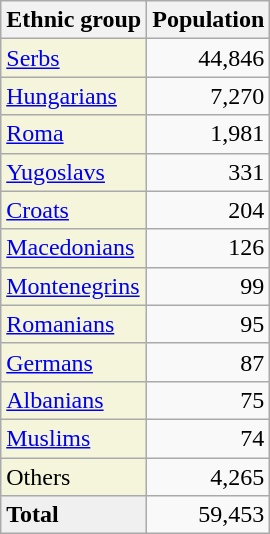<table class="wikitable">
<tr>
<th>Ethnic group</th>
<th>Population</th>
</tr>
<tr>
<td style="background:#F5F5DC;"><a href='#'>Serbs</a></td>
<td align="right">44,846</td>
</tr>
<tr>
<td style="background:#F5F5DC;"><a href='#'>Hungarians</a></td>
<td align="right">7,270</td>
</tr>
<tr>
<td style="background:#F5F5DC;"><a href='#'>Roma</a></td>
<td align="right">1,981</td>
</tr>
<tr>
<td style="background:#F5F5DC;"><a href='#'>Yugoslavs</a></td>
<td align="right">331</td>
</tr>
<tr>
<td style="background:#F5F5DC;"><a href='#'>Croats</a></td>
<td align="right">204</td>
</tr>
<tr>
<td style="background:#F5F5DC;"><a href='#'>Macedonians</a></td>
<td align="right">126</td>
</tr>
<tr>
<td style="background:#F5F5DC;"><a href='#'>Montenegrins</a></td>
<td align="right">99</td>
</tr>
<tr>
<td style="background:#F5F5DC;"><a href='#'>Romanians</a></td>
<td align="right">95</td>
</tr>
<tr>
<td style="background:#F5F5DC;"><a href='#'>Germans</a></td>
<td align="right">87</td>
</tr>
<tr>
<td style="background:#F5F5DC;"><a href='#'>Albanians</a></td>
<td align="right">75</td>
</tr>
<tr>
<td style="background:#F5F5DC;"><a href='#'>Muslims</a></td>
<td align="right">74</td>
</tr>
<tr>
<td style="background:#F5F5DC;">Others</td>
<td align="right">4,265</td>
</tr>
<tr class="sortbottom">
<td style="background:#F0F0F0;"><strong>Total</strong></td>
<td align="right">59,453</td>
</tr>
</table>
